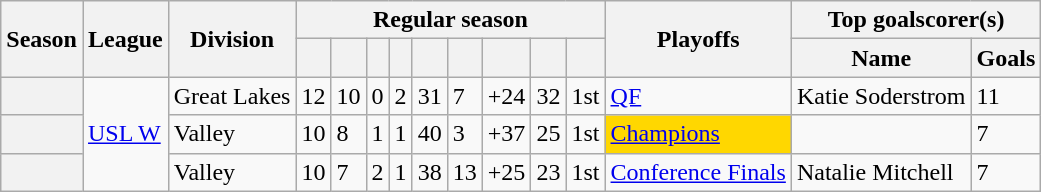<table class="wikitable plainrowheaders">
<tr>
<th rowspan=2 scope="col">Season</th>
<th rowspan=2 scope="col">League</th>
<th rowspan=2 scope="col">Division</th>
<th colspan=9 scope="colgroup">Regular season</th>
<th rowspan=2 scope="col">Playoffs</th>
<th colspan=2 scope="colgroup">Top goalscorer(s)</th>
</tr>
<tr>
<th scope="col"></th>
<th scope="col"></th>
<th scope="col"></th>
<th scope="col"></th>
<th scope="col"></th>
<th scope="col"></th>
<th scope="col"></th>
<th scope="col"></th>
<th scope="col"></th>
<th scope="col">Name</th>
<th scope="col">Goals</th>
</tr>
<tr>
<th scope="row"></th>
<td rowspan=3><a href='#'>USL W</a></td>
<td>Great Lakes</td>
<td>12</td>
<td>10</td>
<td>0</td>
<td>2</td>
<td>31</td>
<td>7</td>
<td>+24</td>
<td>32</td>
<td>1st</td>
<td><a href='#'>QF</a></td>
<td>Katie Soderstrom</td>
<td>11</td>
</tr>
<tr>
<th scope="row"></th>
<td>Valley</td>
<td>10</td>
<td>8</td>
<td>1</td>
<td>1</td>
<td>40</td>
<td>3</td>
<td>+37</td>
<td>25</td>
<td>1st</td>
<td bgcolor=gold><a href='#'>Champions</a></td>
<td></td>
<td>7</td>
</tr>
<tr>
<th scope="row"></th>
<td>Valley</td>
<td>10</td>
<td>7</td>
<td>2</td>
<td>1</td>
<td>38</td>
<td>13</td>
<td>+25</td>
<td>23</td>
<td>1st</td>
<td><a href='#'>Conference Finals</a></td>
<td>Natalie Mitchell</td>
<td>7</td>
</tr>
</table>
